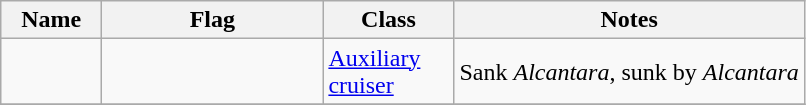<table class="wikitable sortable">
<tr>
<th scope="col" width="60px">Name</th>
<th scope="col" width="140px">Flag</th>
<th scope="col" width="80px">Class</th>
<th>Notes</th>
</tr>
<tr>
<td align="left"></td>
<td align="left"></td>
<td align="left"><a href='#'>Auxiliary cruiser</a></td>
<td align="left">Sank <em>Alcantara</em>, sunk by <em>Alcantara</em></td>
</tr>
<tr>
</tr>
</table>
